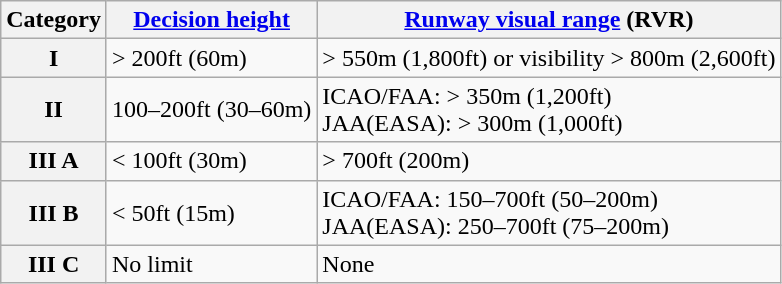<table class="wikitable">
<tr>
<th>Category</th>
<th><a href='#'>Decision height</a></th>
<th><a href='#'>Runway visual range</a> (RVR)</th>
</tr>
<tr>
<th>I</th>
<td>> 200ft (60m)</td>
<td>> 550m (1,800ft) or visibility > 800m (2,600ft)</td>
</tr>
<tr>
<th>II</th>
<td>100–200ft (30–60m)</td>
<td>ICAO/FAA: > 350m (1,200ft)<br>JAA(EASA): > 300m (1,000ft)</td>
</tr>
<tr>
<th>III A</th>
<td>< 100ft (30m)</td>
<td>> 700ft (200m)</td>
</tr>
<tr>
<th>III B</th>
<td>< 50ft (15m)</td>
<td>ICAO/FAA: 150–700ft (50–200m)<br>JAA(EASA): 250–700ft (75–200m)</td>
</tr>
<tr>
<th>III C</th>
<td>No limit</td>
<td>None</td>
</tr>
</table>
